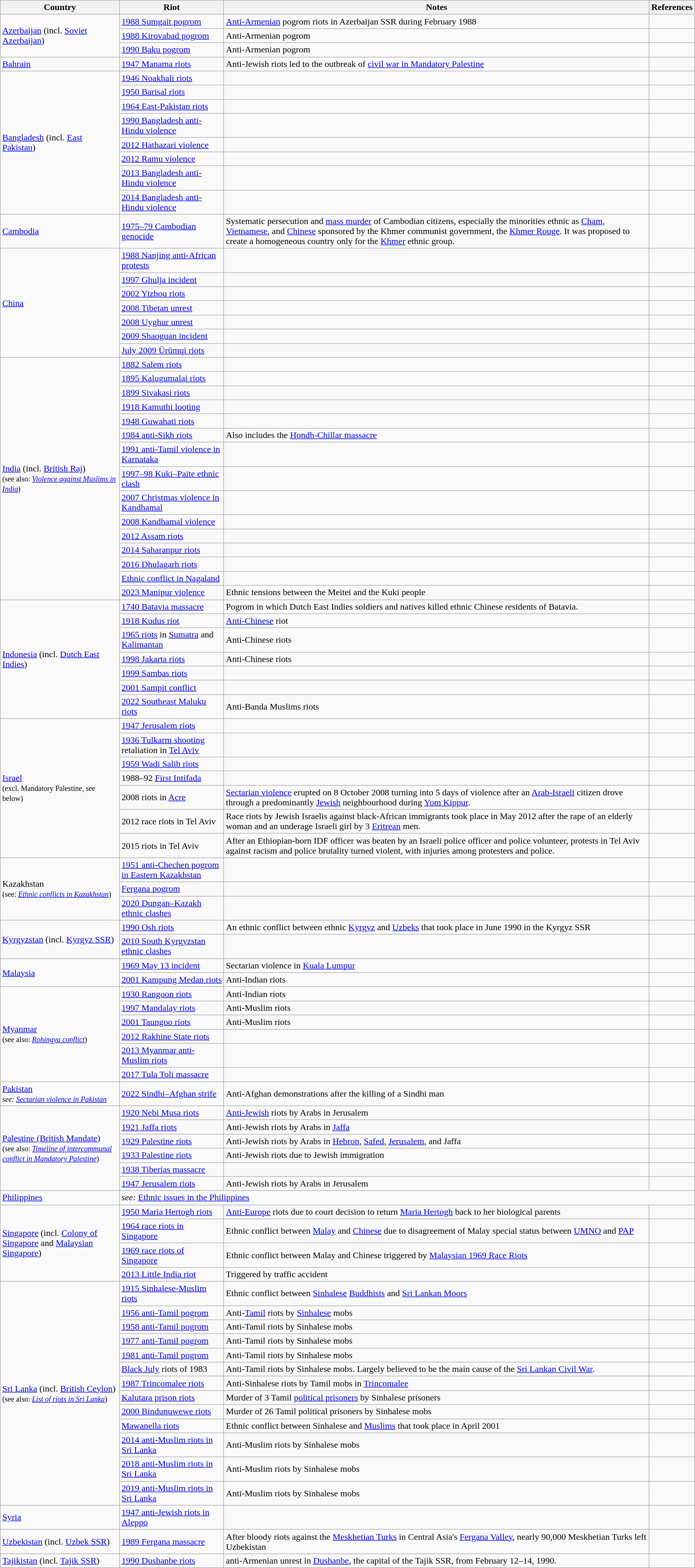<table class="wikitable">
<tr>
<th>Country</th>
<th>Riot</th>
<th>Notes</th>
<th>References</th>
</tr>
<tr>
<td rowspan="3"><a href='#'>Azerbaijan</a> (incl. <a href='#'>Soviet Azerbaijan</a>)</td>
<td><a href='#'>1988 Sumgait pogrom</a></td>
<td><a href='#'>Anti-Armenian</a> pogrom riots in Azerbaijan SSR during February 1988</td>
<td></td>
</tr>
<tr>
<td><a href='#'>1988 Kirovabad pogrom</a></td>
<td>Anti-Armenian pogrom</td>
<td></td>
</tr>
<tr>
<td><a href='#'>1990 Baku pogrom</a></td>
<td>Anti-Armenian pogrom</td>
<td></td>
</tr>
<tr>
<td><a href='#'>Bahrain</a></td>
<td><a href='#'>1947 Manama riots</a></td>
<td>Anti-Jewish riots led to the outbreak of <a href='#'>civil war in Mandatory Palestine</a></td>
<td></td>
</tr>
<tr>
<td rowspan="8"><a href='#'>Bangladesh</a> (incl. <a href='#'>East Pakistan</a>)</td>
<td><a href='#'>1946 Noakhali riots</a></td>
<td></td>
<td></td>
</tr>
<tr>
<td><a href='#'>1950 Barisal riots</a></td>
<td></td>
<td></td>
</tr>
<tr>
<td><a href='#'>1964 East-Pakistan riots</a></td>
<td></td>
<td></td>
</tr>
<tr>
<td><a href='#'>1990 Bangladesh anti-Hindu violence</a></td>
<td></td>
<td></td>
</tr>
<tr>
<td><a href='#'>2012 Hathazari violence</a></td>
<td></td>
<td></td>
</tr>
<tr>
<td><a href='#'>2012 Ramu violence</a></td>
<td></td>
<td></td>
</tr>
<tr>
<td><a href='#'>2013 Bangladesh anti-Hindu violence</a></td>
<td></td>
<td></td>
</tr>
<tr>
<td><a href='#'>2014 Bangladesh anti-Hindu violence</a></td>
<td></td>
<td></td>
</tr>
<tr>
<td><a href='#'>Cambodia</a></td>
<td><a href='#'>1975–79 Cambodian genocide</a></td>
<td>Systematic persecution and <a href='#'>mass murder</a> of Cambodian citizens, especially the minorities ethnic as <a href='#'>Cham</a>, <a href='#'>Vietnamese</a>, and <a href='#'>Chinese</a> sponsored by the Khmer communist government, the <a href='#'>Khmer Rouge</a>. It was proposed to create a homogeneous country only for the <a href='#'>Khmer</a> ethnic group.</td>
<td></td>
</tr>
<tr>
<td rowspan="7"><a href='#'>China</a></td>
<td><a href='#'>1988 Nanjing anti-African protests</a></td>
<td></td>
<td></td>
</tr>
<tr>
<td><a href='#'>1997 Ghulja incident</a></td>
<td></td>
<td></td>
</tr>
<tr>
<td><a href='#'>2002 Yizhou riots</a></td>
<td></td>
<td></td>
</tr>
<tr>
<td><a href='#'>2008 Tibetan unrest</a></td>
<td></td>
<td></td>
</tr>
<tr>
<td><a href='#'>2008 Uyghur unrest</a></td>
<td></td>
<td></td>
</tr>
<tr>
<td><a href='#'>2009 Shaoguan incident</a></td>
<td></td>
<td></td>
</tr>
<tr>
<td><a href='#'>July 2009 Ürümqi riots</a></td>
<td></td>
<td></td>
</tr>
<tr>
<td rowspan="15"><a href='#'>India</a> (incl. <a href='#'>British Raj</a>)<br><small>(see also: <em><a href='#'>Violence against Muslims in India</a></em>)</small></td>
<td><a href='#'>1882 Salem riots</a></td>
<td></td>
<td></td>
</tr>
<tr>
<td><a href='#'>1895 Kalugumalai riots</a></td>
<td></td>
<td></td>
</tr>
<tr>
<td><a href='#'>1899 Sivakasi riots</a></td>
<td></td>
<td></td>
</tr>
<tr>
<td><a href='#'>1918 Kamuthi looting</a></td>
<td></td>
<td></td>
</tr>
<tr>
<td><a href='#'>1948 Guwahati riots</a></td>
<td></td>
<td></td>
</tr>
<tr>
<td><a href='#'>1984 anti-Sikh riots</a></td>
<td>Also includes the <a href='#'>Hondh-Chillar massacre</a></td>
<td></td>
</tr>
<tr>
<td><a href='#'>1991 anti-Tamil violence in Karnataka</a></td>
<td></td>
<td></td>
</tr>
<tr>
<td><a href='#'>1997–98 Kuki–Paite ethnic clash</a></td>
<td></td>
<td></td>
</tr>
<tr>
<td><a href='#'>2007 Christmas violence in Kandhamal</a></td>
<td></td>
<td></td>
</tr>
<tr>
<td><a href='#'>2008 Kandhamal violence</a></td>
<td></td>
<td></td>
</tr>
<tr>
<td><a href='#'>2012 Assam riots</a></td>
<td></td>
<td></td>
</tr>
<tr>
<td><a href='#'>2014 Saharanpur riots</a></td>
<td></td>
<td></td>
</tr>
<tr>
<td><a href='#'>2016 Dhulagarh riots</a></td>
<td></td>
<td></td>
</tr>
<tr>
<td><a href='#'>Ethnic conflict in Nagaland</a></td>
<td></td>
<td></td>
</tr>
<tr>
<td><a href='#'>2023 Manipur violence</a></td>
<td>Ethnic tensions between the Meitei and the Kuki people</td>
<td></td>
</tr>
<tr>
<td rowspan="7"><a href='#'>Indonesia</a> (incl. <a href='#'>Dutch East Indies</a>)</td>
<td><a href='#'>1740 Batavia massacre</a></td>
<td>Pogrom in which Dutch East Indies soldiers and natives killed ethnic Chinese residents of Batavia.</td>
<td></td>
</tr>
<tr>
<td><a href='#'>1918 Kudus riot</a></td>
<td><a href='#'>Anti-Chinese</a> riot</td>
<td></td>
</tr>
<tr>
<td><a href='#'>1965 riots</a> in <a href='#'>Sumatra</a> and <a href='#'>Kalimantan</a></td>
<td>Anti-Chinese riots</td>
<td></td>
</tr>
<tr>
<td><a href='#'>1998 Jakarta riots</a></td>
<td>Anti-Chinese riots</td>
<td></td>
</tr>
<tr>
<td><a href='#'>1999 Sambas riots</a></td>
<td></td>
<td></td>
</tr>
<tr>
<td><a href='#'>2001 Sampit conflict</a></td>
<td></td>
<td></td>
</tr>
<tr>
<td><a href='#'>2022 Southeast Maluku riots</a></td>
<td>Anti-Banda Muslims riots</td>
<td></td>
</tr>
<tr>
<td rowspan="7"><a href='#'>Israel</a> <br><small>(excl. Mandatory Palestine, see below)</small></td>
<td><a href='#'>1947 Jerusalem riots</a></td>
<td></td>
<td></td>
</tr>
<tr>
<td><a href='#'>1936 Tulkarm shooting</a> retaliation in <a href='#'>Tel Aviv</a></td>
<td></td>
<td></td>
</tr>
<tr>
<td><a href='#'>1959 Wadi Salib riots</a></td>
<td></td>
<td></td>
</tr>
<tr>
<td>1988–92 <a href='#'>First Intifada</a></td>
<td></td>
<td></td>
</tr>
<tr>
<td>2008 riots in <a href='#'>Acre</a></td>
<td><a href='#'>Sectarian violence</a> erupted on 8 October 2008 turning into 5 days of violence after an <a href='#'>Arab-Israeli</a> citizen drove through a predominantly <a href='#'>Jewish</a> neighbourhood during <a href='#'>Yom Kippur</a>.</td>
<td></td>
</tr>
<tr>
<td>2012 race riots in Tel Aviv</td>
<td>Race riots by Jewish Israelis against black-African immigrants took place in May 2012 after the rape of an elderly woman and an underage Israeli girl by 3 <a href='#'>Eritrean</a> men.</td>
<td></td>
</tr>
<tr>
<td>2015 riots in Tel Aviv</td>
<td>After an Ethiopian-born IDF officer was beaten by an Israeli police officer and police volunteer, protests in Tel Aviv against racism and police brutality turned violent, with injuries among protesters and police.</td>
<td></td>
</tr>
<tr>
<td rowspan="3">Kazakhstan <br><small>(see: <em><a href='#'>Ethnic conflicts in Kazakhstan</a></em>)</small></td>
<td><a href='#'>1951 anti-Chechen pogrom in Eastern Kazakhstan</a></td>
<td></td>
<td></td>
</tr>
<tr>
<td><a href='#'>Fergana pogrom</a></td>
<td></td>
<td></td>
</tr>
<tr>
<td><a href='#'>2020 Dungan–Kazakh ethnic clashes</a></td>
<td></td>
<td></td>
</tr>
<tr>
<td rowspan="2"><a href='#'>Kyrgyzstan</a> (incl. <a href='#'>Kyrgyz SSR</a>)</td>
<td><a href='#'>1990 Osh riots</a></td>
<td>An ethnic conflict between ethnic <a href='#'>Kyrgyz</a> and <a href='#'>Uzbeks</a> that took place in June 1990 in the Kyrgyz SSR</td>
<td></td>
</tr>
<tr>
<td><a href='#'>2010 South Kyrgyzstan ethnic clashes</a></td>
<td></td>
<td></td>
</tr>
<tr>
<td rowspan="2"><a href='#'>Malaysia</a></td>
<td><a href='#'>1969 May 13 incident</a></td>
<td>Sectarian violence in <a href='#'>Kuala Lumpur</a></td>
<td></td>
</tr>
<tr>
<td><a href='#'>2001 Kampung Medan riots</a></td>
<td>Anti-Indian riots</td>
<td></td>
</tr>
<tr>
<td rowspan="6"><a href='#'>Myanmar</a> <br><small>(see also: <em><a href='#'>Rohingya conflict</a></em>)</small></td>
<td><a href='#'>1930 Rangoon riots</a></td>
<td>Anti-Indian riots</td>
<td></td>
</tr>
<tr>
<td><a href='#'>1997 Mandalay riots</a></td>
<td>Anti-Muslim riots</td>
<td></td>
</tr>
<tr>
<td><a href='#'>2001 Taungoo riots</a></td>
<td>Anti-Muslim riots</td>
<td></td>
</tr>
<tr>
<td><a href='#'>2012 Rakhine State riots</a></td>
<td></td>
<td></td>
</tr>
<tr>
<td><a href='#'>2013 Myanmar anti-Muslim riots</a></td>
<td></td>
<td></td>
</tr>
<tr>
<td><a href='#'>2017 Tula Toli massacre</a></td>
<td></td>
<td></td>
</tr>
<tr>
<td><a href='#'>Pakistan</a> <br><small><em>see:</em> <em><a href='#'>Sectarian violence in Pakistan</a></em></small></td>
<td><a href='#'>2022 Sindhi–Afghan strife</a></td>
<td>Anti-Afghan demonstrations after the killing of a Sindhi man</td>
<td></td>
</tr>
<tr>
<td rowspan="6"><a href='#'>Palestine (British Mandate)</a> <br><small>(see also: <em><a href='#'>Timeline of intercommunal conflict in Mandatory Palestine</a></em>)</small></td>
<td><a href='#'>1920 Nebi Musa riots</a></td>
<td><a href='#'>Anti-Jewish</a> riots by Arabs in Jerusalem</td>
<td></td>
</tr>
<tr>
<td><a href='#'>1921 Jaffa riots</a></td>
<td>Anti-Jewish riots by Arabs in <a href='#'>Jaffa</a></td>
<td></td>
</tr>
<tr>
<td><a href='#'>1929 Palestine riots</a></td>
<td>Anti-Jewish riots by Arabs in <a href='#'>Hebron</a>, <a href='#'>Safed</a>, <a href='#'>Jerusalem</a>, and Jaffa</td>
<td></td>
</tr>
<tr>
<td><a href='#'>1933 Palestine riots</a></td>
<td>Anti-Jewish riots due to Jewish immigration</td>
<td></td>
</tr>
<tr>
<td><a href='#'>1938 Tiberias massacre</a></td>
<td></td>
<td></td>
</tr>
<tr>
<td><a href='#'>1947 Jerusalem riots</a></td>
<td>Anti-Jewish riots by Arabs in Jerusalem</td>
<td></td>
</tr>
<tr>
<td><a href='#'>Philippines</a></td>
<td colspan="3"><em>see:</em> <a href='#'>Ethnic issues in the Philippines</a></td>
</tr>
<tr>
<td rowspan="4"><a href='#'>Singapore</a> (incl. <a href='#'>Colony of Singapore</a> and <a href='#'>Malaysian Singapore</a>)</td>
<td><a href='#'>1950 Maria Hertogh riots</a></td>
<td><a href='#'>Anti-Europe</a> riots due to court decision to return <a href='#'>Maria Hertogh</a> back to her biological parents</td>
<td></td>
</tr>
<tr>
<td><a href='#'>1964 race riots in Singapore</a></td>
<td>Ethnic conflict between <a href='#'>Malay</a> and <a href='#'>Chinese</a> due to disagreement of Malay special status between <a href='#'>UMNO</a> and <a href='#'>PAP</a></td>
<td></td>
</tr>
<tr>
<td><a href='#'>1969 race riots of Singapore</a></td>
<td>Ethnic conflict between Malay and Chinese triggered by <a href='#'>Malaysian 1969 Race Riots</a></td>
<td></td>
</tr>
<tr>
<td><a href='#'>2013 Little India riot</a></td>
<td>Triggered by traffic accident</td>
<td></td>
</tr>
<tr>
<td rowspan="13"><a href='#'>Sri Lanka</a> (incl. <a href='#'>British Ceylon</a>) <br><small>(see also: <em><a href='#'>List of riots in Sri Lanka</a></em>)</small></td>
<td><a href='#'>1915 Sinhalese-Muslim riots</a></td>
<td>Ethnic conflict between <a href='#'>Sinhalese</a> <a href='#'>Buddhists</a> and <a href='#'>Sri Lankan Moors</a></td>
<td></td>
</tr>
<tr>
<td><a href='#'>1956 anti-Tamil pogrom</a></td>
<td>Anti-<a href='#'>Tamil</a> riots by <a href='#'>Sinhalese</a> mobs</td>
<td></td>
</tr>
<tr>
<td><a href='#'>1958 anti-Tamil pogrom</a></td>
<td>Anti-Tamil riots by Sinhalese mobs</td>
<td></td>
</tr>
<tr>
<td><a href='#'>1977 anti-Tamil pogrom</a></td>
<td>Anti-Tamil riots by Sinhalese mobs</td>
<td></td>
</tr>
<tr>
<td><a href='#'>1981 anti-Tamil pogrom</a></td>
<td>Anti-Tamil riots by Sinhalese mobs</td>
<td></td>
</tr>
<tr>
<td><a href='#'>Black July</a> riots of 1983</td>
<td>Anti-Tamil riots by Sinhalese mobs. Largely believed to be the main cause of the <a href='#'>Sri Lankan Civil War</a>.</td>
<td></td>
</tr>
<tr>
<td><a href='#'>1987 Trincomalee riots</a></td>
<td>Anti-Sinhalese riots by Tamil mobs in <a href='#'>Trincomalee</a></td>
<td></td>
</tr>
<tr>
<td><a href='#'>Kalutara prison riots</a></td>
<td>Murder of 3 Tamil <a href='#'>political prisoners</a> by Sinhalese prisoners</td>
<td></td>
</tr>
<tr>
<td><a href='#'>2000 Bindunuwewe riots</a></td>
<td>Murder of 26 Tamil political prisoners by Sinhalese mobs</td>
<td></td>
</tr>
<tr>
<td><a href='#'>Mawanella riots</a></td>
<td>Ethnic conflict between Sinhalese and <a href='#'>Muslims</a> that took place in April 2001</td>
<td></td>
</tr>
<tr>
<td><a href='#'>2014 anti-Muslim riots in Sri Lanka</a></td>
<td>Anti-Muslim riots by Sinhalese mobs</td>
<td></td>
</tr>
<tr>
<td><a href='#'>2018 anti-Muslim riots in Sri Lanka</a></td>
<td>Anti-Muslim riots by Sinhalese mobs</td>
<td></td>
</tr>
<tr>
<td><a href='#'>2019 anti-Muslim riots in Sri Lanka</a></td>
<td>Anti-Muslim riots by Sinhalese mobs</td>
<td></td>
</tr>
<tr>
<td><a href='#'>Syria</a></td>
<td><a href='#'>1947 anti-Jewish riots in Aleppo</a></td>
<td></td>
<td></td>
</tr>
<tr>
<td><a href='#'>Uzbekistan</a> (incl. <a href='#'>Uzbek SSR</a>)</td>
<td><a href='#'>1989 Fergana massacre</a></td>
<td>After bloody riots against the <a href='#'>Meskhetian Turks</a> in Central Asia's <a href='#'>Fergana Valley</a>, nearly 90,000 Meskhetian Turks left Uzbekistan</td>
<td></td>
</tr>
<tr>
<td><a href='#'>Tajikistan</a> (incl. <a href='#'>Tajik SSR</a>)</td>
<td><a href='#'>1990 Dushanbe riots</a></td>
<td>anti-Armenian unrest in <a href='#'>Dushanbe</a>, the capital of the Tajik SSR, from February 12–14, 1990.</td>
<td></td>
</tr>
</table>
